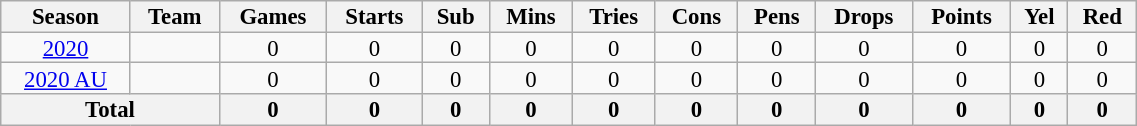<table class="wikitable" style="text-align:center; line-height:90%; font-size:95%; width:60%;">
<tr>
<th>Season</th>
<th>Team</th>
<th>Games</th>
<th>Starts</th>
<th>Sub</th>
<th>Mins</th>
<th>Tries</th>
<th>Cons</th>
<th>Pens</th>
<th>Drops</th>
<th>Points</th>
<th>Yel</th>
<th>Red</th>
</tr>
<tr>
<td><a href='#'>2020</a></td>
<td></td>
<td>0</td>
<td>0</td>
<td>0</td>
<td>0</td>
<td>0</td>
<td>0</td>
<td>0</td>
<td>0</td>
<td>0</td>
<td>0</td>
<td>0</td>
</tr>
<tr>
<td><a href='#'>2020 AU</a></td>
<td></td>
<td>0</td>
<td>0</td>
<td>0</td>
<td>0</td>
<td>0</td>
<td>0</td>
<td>0</td>
<td>0</td>
<td>0</td>
<td>0</td>
<td>0</td>
</tr>
<tr>
<th colspan="2">Total</th>
<th>0</th>
<th>0</th>
<th>0</th>
<th>0</th>
<th>0</th>
<th>0</th>
<th>0</th>
<th>0</th>
<th>0</th>
<th>0</th>
<th>0</th>
</tr>
</table>
